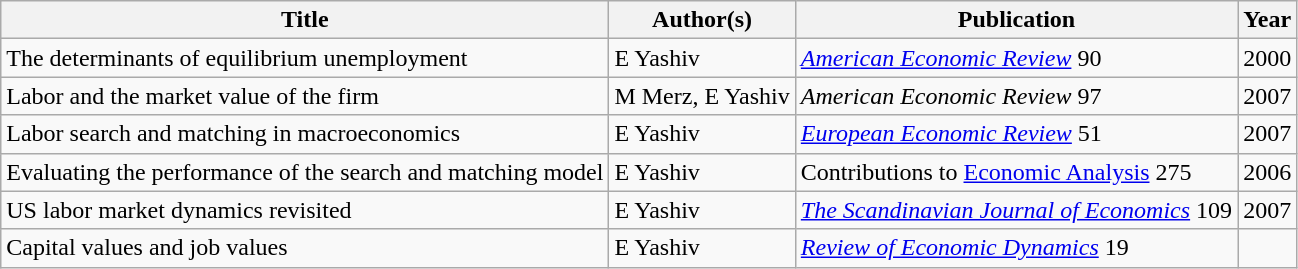<table class="wikitable">
<tr>
<th>Title</th>
<th>Author(s)</th>
<th>Publication</th>
<th>Year</th>
</tr>
<tr>
<td>The determinants of equilibrium unemployment</td>
<td>E Yashiv</td>
<td><em><a href='#'>American Economic Review</a></em> 90</td>
<td>2000</td>
</tr>
<tr>
<td>Labor and the market value of the firm</td>
<td>M Merz, E Yashiv</td>
<td><em>American Economic Review</em> 97</td>
<td>2007</td>
</tr>
<tr>
<td>Labor search and matching in macroeconomics</td>
<td>E Yashiv</td>
<td><em><a href='#'>European Economic Review</a></em> 51</td>
<td>2007</td>
</tr>
<tr>
<td>Evaluating the performance of the search and matching model</td>
<td>E Yashiv</td>
<td>Contributions to <a href='#'>Economic Analysis</a> 275</td>
<td>2006</td>
</tr>
<tr>
<td>US labor market dynamics revisited</td>
<td>E Yashiv</td>
<td><em><a href='#'>The Scandinavian Journal of Economics</a></em> 109</td>
<td>2007</td>
</tr>
<tr>
<td>Capital values and job values</td>
<td>E Yashiv</td>
<td><em><a href='#'>Review of Economic Dynamics</a></em> 19</td>
<td></td>
</tr>
</table>
